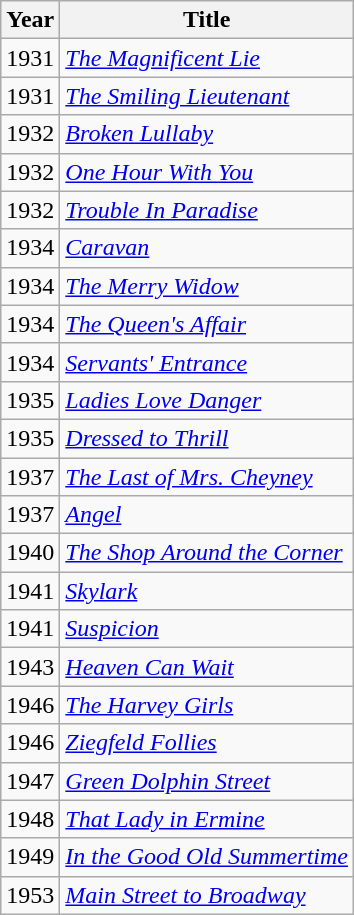<table class="wikitable">
<tr>
<th>Year</th>
<th>Title</th>
</tr>
<tr>
<td>1931</td>
<td><em><a href='#'>The Magnificent Lie</a></em></td>
</tr>
<tr>
<td>1931</td>
<td><em><a href='#'>The Smiling Lieutenant</a></em></td>
</tr>
<tr>
<td>1932</td>
<td><em><a href='#'>Broken Lullaby</a></em></td>
</tr>
<tr>
<td>1932</td>
<td><em><a href='#'>One Hour With You</a></em></td>
</tr>
<tr>
<td>1932</td>
<td><em><a href='#'>Trouble In Paradise</a></em></td>
</tr>
<tr>
<td>1934</td>
<td><em><a href='#'>Caravan</a></em></td>
</tr>
<tr>
<td>1934</td>
<td><em><a href='#'>The Merry Widow</a></em></td>
</tr>
<tr>
<td>1934</td>
<td><em><a href='#'>The Queen's Affair</a></em></td>
</tr>
<tr>
<td>1934</td>
<td><em><a href='#'>Servants' Entrance</a></em></td>
</tr>
<tr>
<td>1935</td>
<td><em><a href='#'>Ladies Love Danger</a></em></td>
</tr>
<tr>
<td>1935</td>
<td><em><a href='#'>Dressed to Thrill</a></em></td>
</tr>
<tr>
<td>1937</td>
<td><em><a href='#'>The Last of Mrs. Cheyney</a></em></td>
</tr>
<tr>
<td>1937</td>
<td><em><a href='#'>Angel</a></em></td>
</tr>
<tr>
<td>1940</td>
<td><em><a href='#'>The Shop Around the Corner</a></em></td>
</tr>
<tr>
<td>1941</td>
<td><em><a href='#'>Skylark</a></em></td>
</tr>
<tr>
<td>1941</td>
<td><em><a href='#'>Suspicion</a></em></td>
</tr>
<tr>
<td>1943</td>
<td><em><a href='#'>Heaven Can Wait</a></em></td>
</tr>
<tr>
<td>1946</td>
<td><em><a href='#'>The Harvey Girls</a></em></td>
</tr>
<tr>
<td>1946</td>
<td><em><a href='#'>Ziegfeld Follies</a></em></td>
</tr>
<tr>
<td>1947</td>
<td><em><a href='#'>Green Dolphin Street</a></em></td>
</tr>
<tr>
<td>1948</td>
<td><em><a href='#'>That Lady in Ermine</a></em></td>
</tr>
<tr>
<td>1949</td>
<td><em><a href='#'>In the Good Old Summertime</a></em></td>
</tr>
<tr>
<td>1953</td>
<td><em><a href='#'>Main Street to Broadway</a></em></td>
</tr>
</table>
